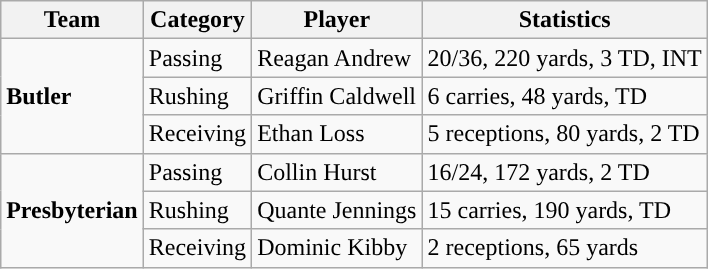<table class="wikitable" style="float: right;">
<tr>
<th>Team</th>
<th>Category</th>
<th>Player</th>
<th>Statistics</th>
</tr>
<tr>
<td rowspan=3><strong>Butler</strong></td>
<td>Passing</td>
<td>Reagan Andrew</td>
<td>20/36, 220 yards, 3 TD, INT</td>
</tr>
<tr>
<td>Rushing</td>
<td>Griffin Caldwell</td>
<td>6 carries, 48 yards, TD</td>
</tr>
<tr>
<td>Receiving</td>
<td>Ethan Loss</td>
<td>5 receptions, 80 yards, 2 TD</td>
</tr>
<tr>
<td rowspan=3><strong>Presbyterian</strong></td>
<td>Passing</td>
<td>Collin Hurst</td>
<td>16/24, 172 yards, 2 TD</td>
</tr>
<tr>
<td>Rushing</td>
<td>Quante Jennings</td>
<td>15 carries, 190 yards, TD</td>
</tr>
<tr>
<td>Receiving</td>
<td>Dominic Kibby</td>
<td>2 receptions, 65 yards</td>
</tr>
</table>
